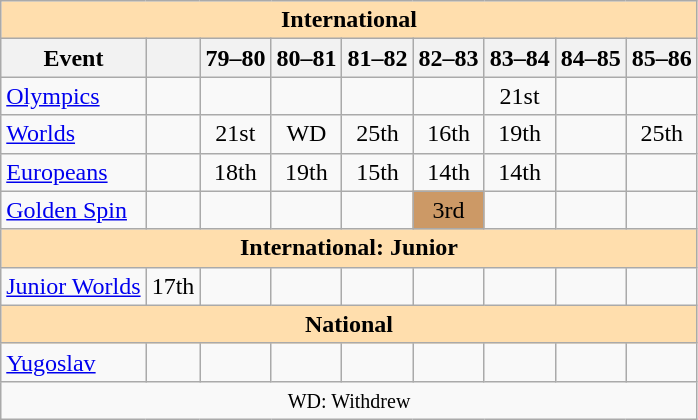<table class="wikitable" style="text-align:center">
<tr>
<th style="background-color: #ffdead; " colspan=9 align=center>International</th>
</tr>
<tr>
<th>Event</th>
<th></th>
<th>79–80</th>
<th>80–81</th>
<th>81–82</th>
<th>82–83</th>
<th>83–84</th>
<th>84–85</th>
<th>85–86</th>
</tr>
<tr>
<td align=left><a href='#'>Olympics</a></td>
<td></td>
<td></td>
<td></td>
<td></td>
<td></td>
<td>21st</td>
<td></td>
<td></td>
</tr>
<tr>
<td align=left><a href='#'>Worlds</a></td>
<td></td>
<td>21st</td>
<td>WD</td>
<td>25th</td>
<td>16th</td>
<td>19th</td>
<td></td>
<td>25th</td>
</tr>
<tr>
<td align=left><a href='#'>Europeans</a></td>
<td></td>
<td>18th</td>
<td>19th</td>
<td>15th</td>
<td>14th</td>
<td>14th</td>
<td></td>
<td></td>
</tr>
<tr>
<td align=left><a href='#'>Golden Spin</a></td>
<td></td>
<td></td>
<td></td>
<td></td>
<td bgcolor=cc9966>3rd</td>
<td></td>
<td></td>
<td></td>
</tr>
<tr>
<th style="background-color: #ffdead; " colspan=9 align=center>International: Junior</th>
</tr>
<tr>
<td align=left><a href='#'>Junior Worlds</a></td>
<td>17th</td>
<td></td>
<td></td>
<td></td>
<td></td>
<td></td>
<td></td>
<td></td>
</tr>
<tr>
<th style="background-color: #ffdead; " colspan=9 align=center>National</th>
</tr>
<tr>
<td align=left><a href='#'>Yugoslav</a></td>
<td></td>
<td></td>
<td></td>
<td></td>
<td></td>
<td></td>
<td></td>
<td></td>
</tr>
<tr>
<td colspan=9 align=center><small> WD: Withdrew </small></td>
</tr>
</table>
